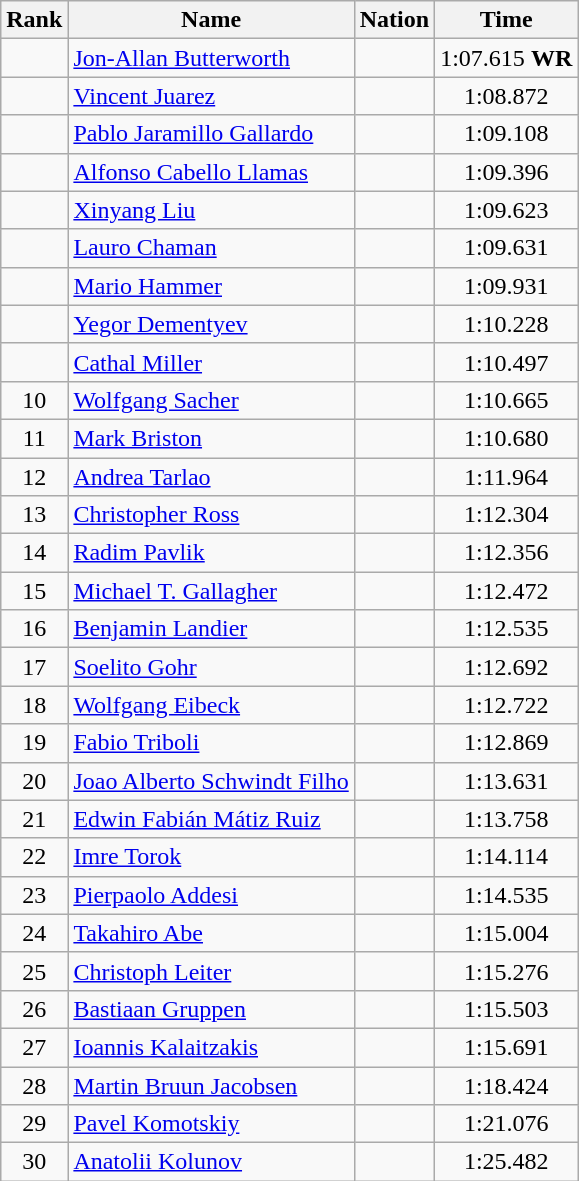<table class="wikitable sortable" style="text-align:center">
<tr>
<th>Rank</th>
<th>Name</th>
<th>Nation</th>
<th>Time</th>
</tr>
<tr>
<td></td>
<td align=left><a href='#'>Jon-Allan Butterworth</a></td>
<td align=left></td>
<td>1:07.615 <strong>WR</strong></td>
</tr>
<tr>
<td></td>
<td align=left><a href='#'>Vincent Juarez</a></td>
<td align=left></td>
<td>1:08.872</td>
</tr>
<tr>
<td></td>
<td align=left><a href='#'>Pablo Jaramillo Gallardo</a></td>
<td align=left></td>
<td>1:09.108</td>
</tr>
<tr>
<td></td>
<td align=left><a href='#'>Alfonso Cabello Llamas</a></td>
<td align=left></td>
<td>1:09.396</td>
</tr>
<tr>
<td></td>
<td align=left><a href='#'>Xinyang Liu</a></td>
<td align=left></td>
<td>1:09.623</td>
</tr>
<tr>
<td></td>
<td align=left><a href='#'>Lauro Chaman</a></td>
<td align=left></td>
<td>1:09.631</td>
</tr>
<tr>
<td></td>
<td align=left><a href='#'>Mario Hammer</a></td>
<td align=left></td>
<td>1:09.931</td>
</tr>
<tr>
<td></td>
<td align=left><a href='#'>Yegor Dementyev</a></td>
<td align=left></td>
<td>1:10.228</td>
</tr>
<tr>
<td></td>
<td align=left><a href='#'>Cathal Miller</a></td>
<td align=left></td>
<td>1:10.497</td>
</tr>
<tr>
<td>10</td>
<td align=left><a href='#'>Wolfgang Sacher</a></td>
<td align=left></td>
<td>1:10.665</td>
</tr>
<tr>
<td>11</td>
<td align=left><a href='#'>Mark Briston</a></td>
<td align=left></td>
<td>1:10.680</td>
</tr>
<tr>
<td>12</td>
<td align=left><a href='#'>Andrea Tarlao</a></td>
<td align=left></td>
<td>1:11.964</td>
</tr>
<tr>
<td>13</td>
<td align=left><a href='#'>Christopher Ross</a></td>
<td align=left></td>
<td>1:12.304</td>
</tr>
<tr>
<td>14</td>
<td align=left><a href='#'>Radim Pavlik</a></td>
<td align=left></td>
<td>1:12.356</td>
</tr>
<tr>
<td>15</td>
<td align=left><a href='#'>Michael T. Gallagher</a></td>
<td align=left></td>
<td>1:12.472</td>
</tr>
<tr>
<td>16</td>
<td align=left><a href='#'>Benjamin Landier</a></td>
<td align=left></td>
<td>1:12.535</td>
</tr>
<tr>
<td>17</td>
<td align=left><a href='#'>Soelito Gohr</a></td>
<td align=left></td>
<td>1:12.692</td>
</tr>
<tr>
<td>18</td>
<td align=left><a href='#'>Wolfgang Eibeck</a></td>
<td align=left></td>
<td>1:12.722</td>
</tr>
<tr>
<td>19</td>
<td align=left><a href='#'>Fabio Triboli</a></td>
<td align=left></td>
<td>1:12.869</td>
</tr>
<tr>
<td>20</td>
<td align=left><a href='#'>Joao Alberto Schwindt Filho</a></td>
<td align=left></td>
<td>1:13.631</td>
</tr>
<tr>
<td>21</td>
<td align=left><a href='#'>Edwin Fabián Mátiz Ruiz</a></td>
<td align=left></td>
<td>1:13.758</td>
</tr>
<tr>
<td>22</td>
<td align=left><a href='#'>Imre Torok</a></td>
<td align=left></td>
<td>1:14.114</td>
</tr>
<tr>
<td>23</td>
<td align=left><a href='#'>Pierpaolo Addesi</a></td>
<td align=left></td>
<td>1:14.535</td>
</tr>
<tr>
<td>24</td>
<td align=left><a href='#'>Takahiro Abe</a></td>
<td align=left></td>
<td>1:15.004</td>
</tr>
<tr>
<td>25</td>
<td align=left><a href='#'>Christoph Leiter</a></td>
<td align=left></td>
<td>1:15.276</td>
</tr>
<tr>
<td>26</td>
<td align=left><a href='#'>Bastiaan Gruppen</a></td>
<td align=left></td>
<td>1:15.503</td>
</tr>
<tr>
<td>27</td>
<td align=left><a href='#'>Ioannis Kalaitzakis</a></td>
<td align=left></td>
<td>1:15.691</td>
</tr>
<tr>
<td>28</td>
<td align=left><a href='#'>Martin Bruun Jacobsen</a></td>
<td align=left></td>
<td>1:18.424</td>
</tr>
<tr>
<td>29</td>
<td align=left><a href='#'>Pavel Komotskiy</a></td>
<td align=left></td>
<td>1:21.076</td>
</tr>
<tr>
<td>30</td>
<td align=left><a href='#'>Anatolii Kolunov</a></td>
<td align=left></td>
<td>1:25.482</td>
</tr>
</table>
